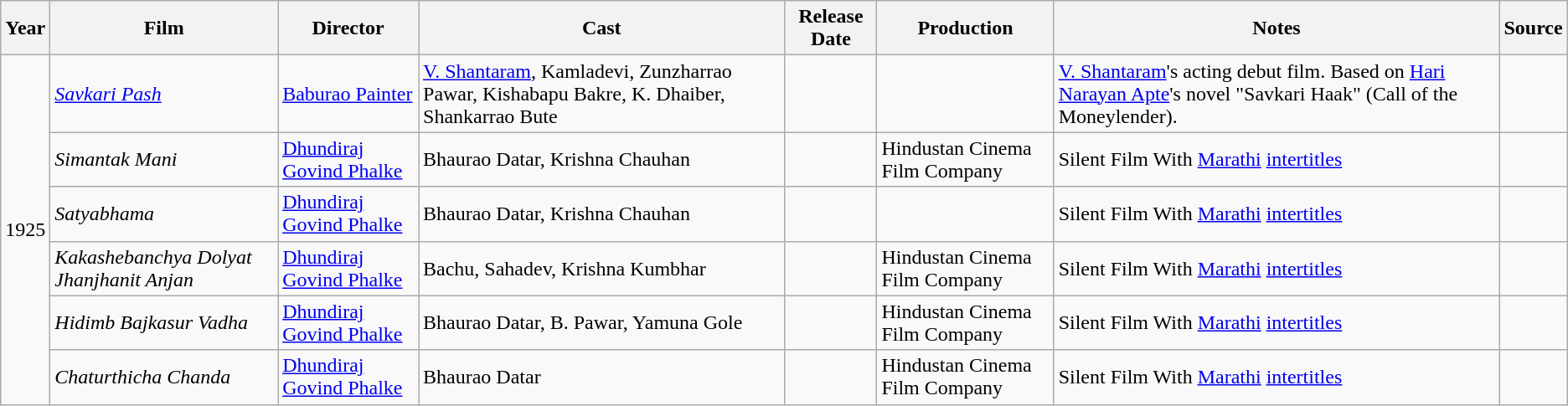<table class ="wikitable sortable collapsible">
<tr>
<th>Year</th>
<th>Film</th>
<th>Director</th>
<th class="unsortable">Cast</th>
<th>Release Date</th>
<th class="unsortable">Production</th>
<th class="unsortable">Notes</th>
<th class="unsortable">Source</th>
</tr>
<tr>
<td rowspan=6 align="center">1925</td>
<td><em><a href='#'>Savkari Pash</a></em></td>
<td><a href='#'>Baburao Painter</a></td>
<td><a href='#'>V. Shantaram</a>, Kamladevi, Zunzharrao Pawar, Kishabapu Bakre, K. Dhaiber, Shankarrao Bute</td>
<td></td>
<td></td>
<td><a href='#'>V. Shantaram</a>'s acting debut film. Based on <a href='#'>Hari Narayan Apte</a>'s novel "Savkari Haak" (Call of the Moneylender).</td>
<td></td>
</tr>
<tr>
<td><em>Simantak Mani </em></td>
<td><a href='#'>Dhundiraj Govind Phalke</a></td>
<td>Bhaurao Datar, Krishna Chauhan</td>
<td></td>
<td>Hindustan Cinema Film Company</td>
<td>Silent Film With <a href='#'>Marathi</a> <a href='#'>intertitles</a></td>
<td></td>
</tr>
<tr>
<td><em>Satyabhama</em></td>
<td><a href='#'>Dhundiraj Govind Phalke</a></td>
<td>Bhaurao Datar, Krishna Chauhan</td>
<td></td>
<td></td>
<td>Silent Film With <a href='#'>Marathi</a> <a href='#'>intertitles</a></td>
<td></td>
</tr>
<tr>
<td><em>Kakashebanchya Dolyat Jhanjhanit Anjan</em></td>
<td><a href='#'>Dhundiraj Govind Phalke</a></td>
<td>Bachu, Sahadev, Krishna Kumbhar</td>
<td></td>
<td>Hindustan Cinema Film Company</td>
<td>Silent Film With <a href='#'>Marathi</a> <a href='#'>intertitles</a></td>
<td></td>
</tr>
<tr>
<td><em>Hidimb Bajkasur Vadha</em></td>
<td><a href='#'>Dhundiraj Govind Phalke</a></td>
<td>Bhaurao Datar, B. Pawar, Yamuna Gole</td>
<td></td>
<td>Hindustan Cinema Film Company</td>
<td>Silent Film With <a href='#'>Marathi</a> <a href='#'>intertitles</a></td>
<td></td>
</tr>
<tr>
<td><em>Chaturthicha Chanda</em></td>
<td><a href='#'>Dhundiraj Govind Phalke</a></td>
<td>Bhaurao Datar</td>
<td></td>
<td>Hindustan Cinema Film Company</td>
<td>Silent Film With <a href='#'>Marathi</a> <a href='#'>intertitles</a></td>
<td></td>
</tr>
</table>
